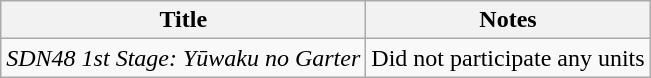<table class="wikitable">
<tr>
<th>Title</th>
<th>Notes</th>
</tr>
<tr>
<td><em>SDN48 1st Stage: Yūwaku no Garter</em></td>
<td>Did not participate any units</td>
</tr>
</table>
